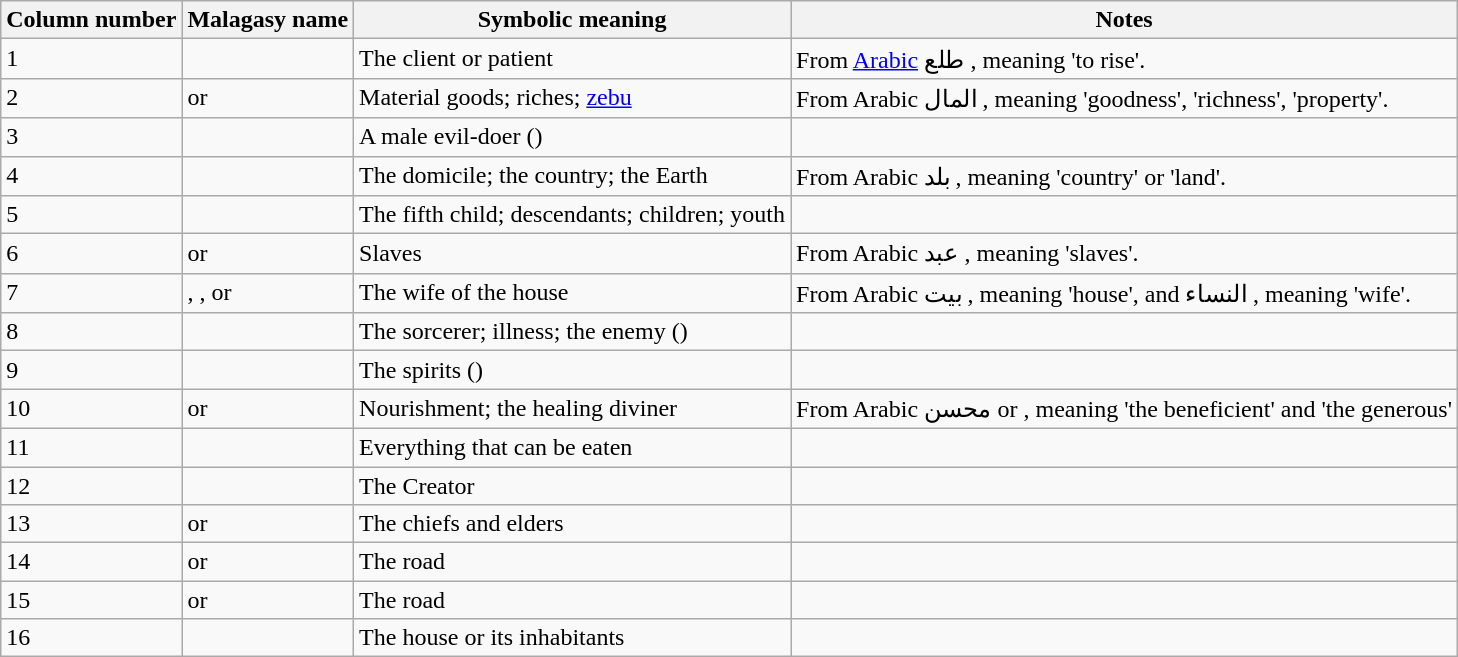<table class="wikitable">
<tr>
<th>Column number</th>
<th>Malagasy name</th>
<th>Symbolic meaning</th>
<th>Notes</th>
</tr>
<tr>
<td>1</td>
<td></td>
<td>The client or patient</td>
<td>From <a href='#'>Arabic</a> طلع , meaning 'to rise'.</td>
</tr>
<tr>
<td>2</td>
<td> or </td>
<td>Material goods; riches; <a href='#'>zebu</a></td>
<td>From Arabic المال , meaning 'goodness', 'richness', 'property'.</td>
</tr>
<tr>
<td>3</td>
<td></td>
<td>A male evil-doer ()</td>
<td></td>
</tr>
<tr>
<td>4</td>
<td></td>
<td>The domicile; the country; the Earth</td>
<td>From Arabic بلد , meaning 'country' or 'land'.</td>
</tr>
<tr>
<td>5</td>
<td></td>
<td>The fifth child; descendants; children; youth</td>
<td></td>
</tr>
<tr>
<td>6</td>
<td> or </td>
<td>Slaves</td>
<td>From Arabic عبد , meaning 'slaves'.</td>
</tr>
<tr>
<td>7</td>
<td>, , or </td>
<td>The wife of the house</td>
<td>From Arabic بيت , meaning 'house', and النساء , meaning 'wife'.</td>
</tr>
<tr>
<td>8</td>
<td></td>
<td>The sorcerer; illness; the enemy ()</td>
<td></td>
</tr>
<tr>
<td>9</td>
<td></td>
<td>The spirits ()</td>
<td></td>
</tr>
<tr>
<td>10</td>
<td> or </td>
<td>Nourishment; the healing diviner</td>
<td>From Arabic محسن  or , meaning 'the beneficient' and 'the generous'</td>
</tr>
<tr>
<td>11</td>
<td></td>
<td>Everything that can be eaten</td>
<td></td>
</tr>
<tr>
<td>12</td>
<td></td>
<td>The Creator</td>
<td></td>
</tr>
<tr>
<td>13</td>
<td> or </td>
<td>The chiefs and elders</td>
<td></td>
</tr>
<tr>
<td>14</td>
<td> or </td>
<td>The road</td>
<td></td>
</tr>
<tr>
<td>15</td>
<td> or </td>
<td>The road</td>
<td></td>
</tr>
<tr>
<td>16</td>
<td></td>
<td>The house or its inhabitants</td>
<td></td>
</tr>
</table>
